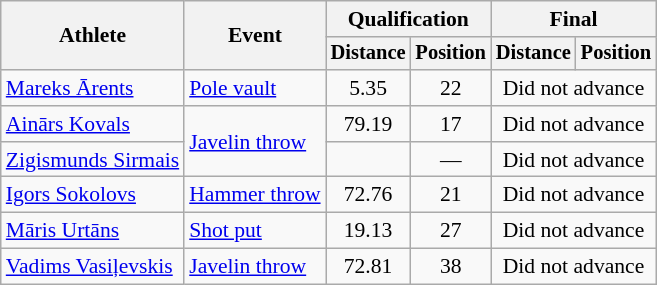<table class=wikitable style="font-size:90%">
<tr>
<th rowspan="2">Athlete</th>
<th rowspan="2">Event</th>
<th colspan="2">Qualification</th>
<th colspan="2">Final</th>
</tr>
<tr style="font-size:95%">
<th>Distance</th>
<th>Position</th>
<th>Distance</th>
<th>Position</th>
</tr>
<tr align=center>
<td align=left><a href='#'>Mareks Ārents</a></td>
<td align=left><a href='#'>Pole vault</a></td>
<td>5.35</td>
<td>22</td>
<td colspan=2>Did not advance</td>
</tr>
<tr align=center>
<td align=left><a href='#'>Ainārs Kovals</a></td>
<td align=left rowspan=2><a href='#'>Javelin throw</a></td>
<td>79.19</td>
<td>17</td>
<td colspan=2>Did not advance</td>
</tr>
<tr align=center>
<td align=left><a href='#'>Zigismunds Sirmais</a></td>
<td></td>
<td>—</td>
<td colspan=2>Did not advance</td>
</tr>
<tr align=center>
<td align=left><a href='#'>Igors Sokolovs</a></td>
<td align=left><a href='#'>Hammer throw</a></td>
<td>72.76</td>
<td>21</td>
<td colspan=2>Did not advance</td>
</tr>
<tr align=center>
<td align=left><a href='#'>Māris Urtāns</a></td>
<td align=left><a href='#'>Shot put</a></td>
<td>19.13</td>
<td>27</td>
<td colspan=2>Did not advance</td>
</tr>
<tr align=center>
<td align=left><a href='#'>Vadims Vasiļevskis</a></td>
<td align=left><a href='#'>Javelin throw</a></td>
<td>72.81</td>
<td>38</td>
<td colspan=2>Did not advance</td>
</tr>
</table>
